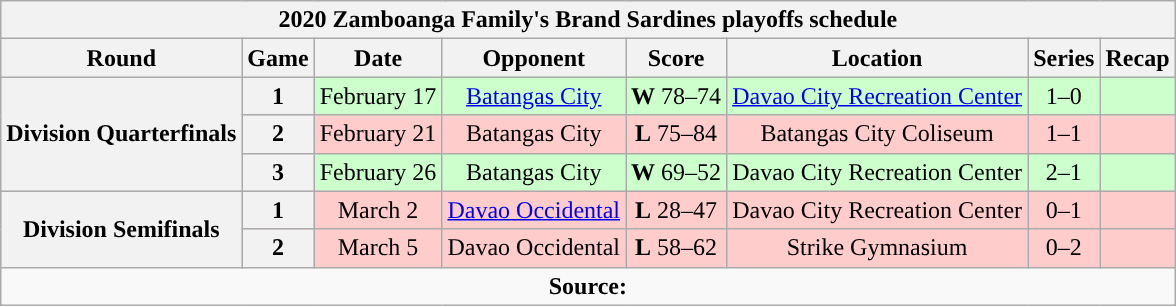<table class="wikitable" style="text-align:center">
<tr>
<th colspan=8>2020 Zamboanga Family's Brand Sardines playoffs schedule</th>
</tr>
<tr>
<th>Round</th>
<th>Game</th>
<th>Date</th>
<th>Opponent</th>
<th>Score</th>
<th>Location</th>
<th>Series</th>
<th>Recap<br></th>
</tr>
<tr style="background:#cfc">
<th rowspan=3>Division Quarterfinals</th>
<th>1</th>
<td>February 17</td>
<td><a href='#'>Batangas City</a></td>
<td><strong>W</strong> 78–74</td>
<td><a href='#'>Davao City Recreation Center</a></td>
<td>1–0</td>
<td></td>
</tr>
<tr style="background:#fcc">
<th>2</th>
<td>February 21</td>
<td>Batangas City</td>
<td><strong>L</strong> 75–84</td>
<td>Batangas City Coliseum</td>
<td>1–1</td>
<td></td>
</tr>
<tr style="background:#cfc">
<th>3</th>
<td>February 26</td>
<td>Batangas City</td>
<td><strong>W</strong> 69–52</td>
<td>Davao City Recreation Center</td>
<td>2–1</td>
<td><br></td>
</tr>
<tr style="background:#fcc">
<th rowspan=2>Division Semifinals</th>
<th>1</th>
<td>March 2</td>
<td><a href='#'>Davao Occidental</a></td>
<td><strong>L</strong> 28–47</td>
<td>Davao City Recreation Center</td>
<td>0–1</td>
<td></td>
</tr>
<tr style="background:#fcc">
<th>2</th>
<td>March 5</td>
<td>Davao Occidental</td>
<td><strong>L</strong> 58–62</td>
<td>Strike Gymnasium</td>
<td>0–2</td>
<td></td>
</tr>
<tr>
<td colspan=8 align=center><strong>Source: </strong></td>
</tr>
</table>
